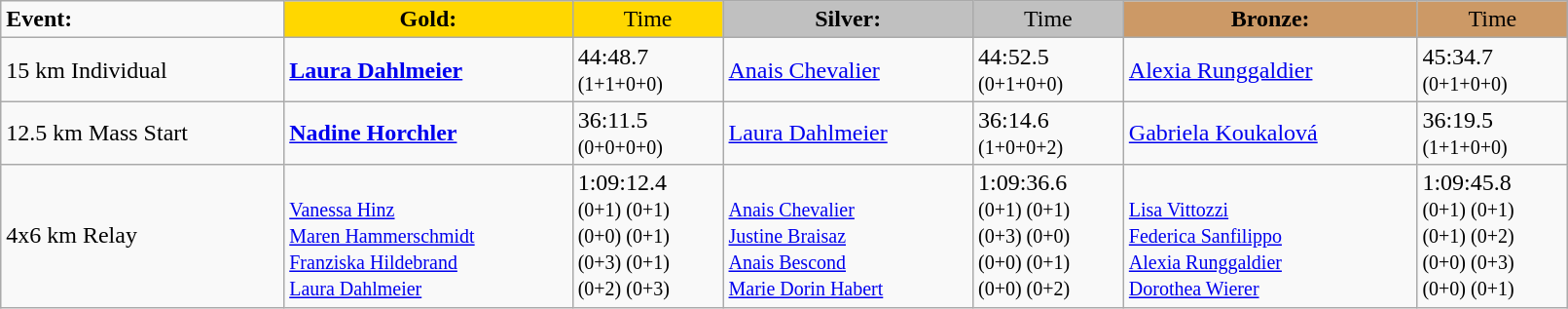<table class="wikitable" width=85%>
<tr>
<td><strong>Event:</strong></td>
<td style="text-align:center;background-color:gold;"><strong>Gold:</strong></td>
<td style="text-align:center;background-color:gold;">Time</td>
<td style="text-align:center;background-color:silver;"><strong>Silver:</strong></td>
<td style="text-align:center;background-color:silver;">Time</td>
<td style="text-align:center;background-color:#CC9966;"><strong>Bronze:</strong></td>
<td style="text-align:center;background-color:#CC9966;">Time</td>
</tr>
<tr>
<td>15 km Individual<br></td>
<td><strong><a href='#'>Laura Dahlmeier</a></strong><br><small></small></td>
<td>44:48.7<br><small>(1+1+0+0)</small></td>
<td><a href='#'>Anais Chevalier</a><br><small></small></td>
<td>44:52.5<br><small>(0+1+0+0)</small></td>
<td><a href='#'>Alexia Runggaldier</a><br><small></small></td>
<td>45:34.7<br><small>(0+1+0+0)</small></td>
</tr>
<tr>
<td>12.5 km Mass Start<br></td>
<td><strong><a href='#'>Nadine Horchler</a></strong><br><small></small></td>
<td>36:11.5<br><small>(0+0+0+0)</small></td>
<td><a href='#'>Laura Dahlmeier</a><br><small></small></td>
<td>36:14.6<br><small>(1+0+0+2)</small></td>
<td><a href='#'>Gabriela Koukalová</a><br><small></small></td>
<td>36:19.5<br><small>(1+1+0+0)</small></td>
</tr>
<tr>
<td>4x6 km Relay<br></td>
<td><strong></strong><br><small><a href='#'>Vanessa Hinz</a><br><a href='#'>Maren Hammerschmidt</a><br><a href='#'>Franziska Hildebrand</a><br><a href='#'>Laura Dahlmeier</a></small></td>
<td>1:09:12.4<br><small>(0+1) (0+1)<br>(0+0) (0+1)<br>(0+3) (0+1)<br>(0+2) (0+3)</small></td>
<td><br><small><a href='#'>Anais Chevalier</a><br><a href='#'>Justine Braisaz</a><br><a href='#'>Anais Bescond</a><br><a href='#'>Marie Dorin Habert</a></small></td>
<td>1:09:36.6<br><small>(0+1) (0+1)<br>(0+3) (0+0)<br>(0+0) (0+1)<br>(0+0) (0+2)</small></td>
<td><br><small><a href='#'>Lisa Vittozzi</a><br><a href='#'>Federica Sanfilippo</a><br><a href='#'>Alexia Runggaldier</a><br><a href='#'>Dorothea Wierer</a></small></td>
<td>1:09:45.8<br><small>(0+1) (0+1)<br>(0+1) (0+2)<br>(0+0) (0+3)<br>(0+0) (0+1)</small></td>
</tr>
</table>
